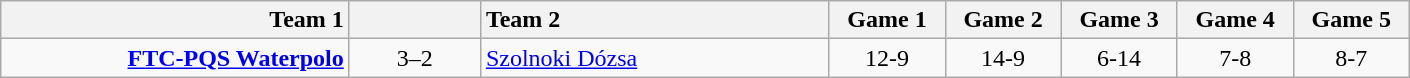<table class=wikitable style="text-align:center">
<tr>
<th style="width:225px; text-align:right;">Team 1</th>
<th style="width:80px;"></th>
<th style="width:225px; text-align:left;">Team 2</th>
<th style="width:70px;">Game 1</th>
<th style="width:70px;">Game 2</th>
<th style="width:70px;">Game 3</th>
<th style="width:70px;">Game 4</th>
<th style="width:70px;">Game 5</th>
</tr>
<tr>
<td align=right> <strong><a href='#'>FTC-PQS Waterpolo</a></strong></td>
<td>3–2</td>
<td align=left> <a href='#'>Szolnoki Dózsa</a></td>
<td>12-9</td>
<td>14-9</td>
<td>6-14</td>
<td>7-8</td>
<td>8-7</td>
</tr>
</table>
